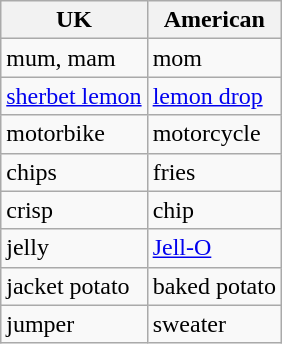<table class="wikitable floatright" style="border:darkgrey;">
<tr>
<th>UK</th>
<th>American</th>
</tr>
<tr>
<td>mum, mam</td>
<td>mom<br></td>
</tr>
<tr>
<td><a href='#'>sherbet lemon</a></td>
<td><a href='#'>lemon drop</a></td>
</tr>
<tr>
<td>motorbike</td>
<td>motorcycle</td>
</tr>
<tr>
<td>chips</td>
<td>fries</td>
</tr>
<tr>
<td>crisp</td>
<td>chip</td>
</tr>
<tr>
<td>jelly</td>
<td><a href='#'>Jell-O</a></td>
</tr>
<tr>
<td>jacket potato</td>
<td>baked potato</td>
</tr>
<tr>
<td>jumper</td>
<td>sweater</td>
</tr>
</table>
